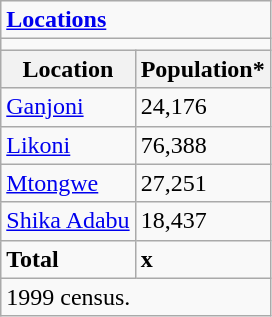<table class="wikitable">
<tr>
<td colspan="2"><strong><a href='#'>Locations</a></strong></td>
</tr>
<tr>
<td colspan="2"></td>
</tr>
<tr>
<th>Location</th>
<th>Population*</th>
</tr>
<tr>
<td><a href='#'>Ganjoni</a></td>
<td>24,176</td>
</tr>
<tr>
<td><a href='#'>Likoni</a></td>
<td>76,388</td>
</tr>
<tr>
<td><a href='#'>Mtongwe</a></td>
<td>27,251</td>
</tr>
<tr>
<td><a href='#'>Shika Adabu</a></td>
<td>18,437</td>
</tr>
<tr>
<td><strong>Total</strong></td>
<td><strong>x</strong></td>
</tr>
<tr>
<td colspan="2">1999 census.</td>
</tr>
</table>
